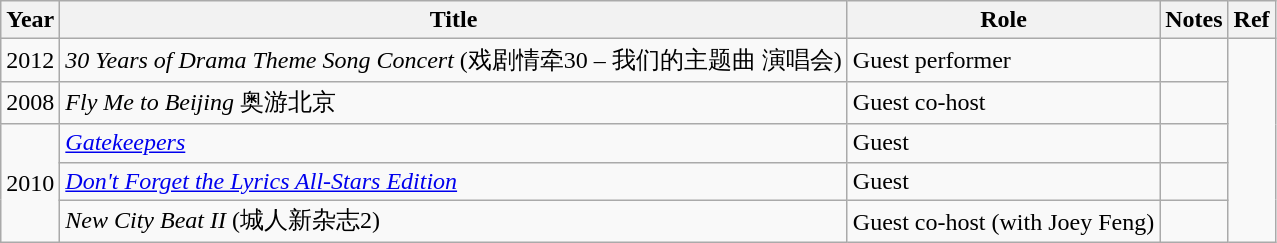<table class="wikitable sortable">
<tr>
<th>Year</th>
<th>Title</th>
<th>Role</th>
<th class="unsortable">Notes</th>
<th class="unsortable">Ref</th>
</tr>
<tr>
<td>2012</td>
<td><em>30 Years of Drama Theme Song Concert</em> (戏剧情牵30 – 我们的主题曲 演唱会)</td>
<td>Guest performer</td>
<td></td>
</tr>
<tr>
<td>2008</td>
<td><em>Fly Me to Beijing</em> 奥游北京</td>
<td>Guest co-host</td>
<td></td>
</tr>
<tr>
<td rowspan="3">2010</td>
<td><em><a href='#'>Gatekeepers</a></em></td>
<td>Guest</td>
<td></td>
</tr>
<tr>
<td><em><a href='#'>Don't Forget the Lyrics All-Stars Edition</a></em></td>
<td>Guest</td>
<td></td>
</tr>
<tr>
<td><em>New City Beat II</em> (城人新杂志2)</td>
<td>Guest co-host (with Joey Feng)</td>
<td></td>
</tr>
</table>
